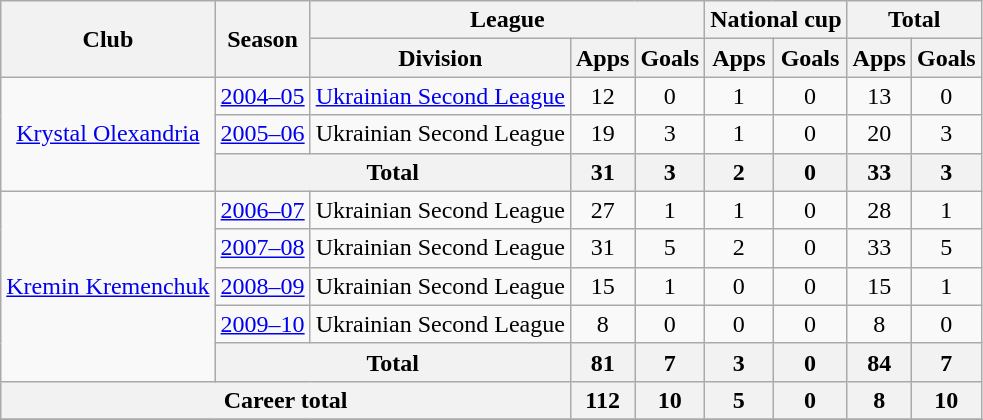<table class="wikitable sortable" style="text-align: center;">
<tr>
<th rowspan="2">Club</th>
<th rowspan="2">Season</th>
<th colspan="3">League</th>
<th colspan="2">National cup</th>
<th colspan="2">Total</th>
</tr>
<tr>
<th>Division</th>
<th>Apps</th>
<th>Goals</th>
<th>Apps</th>
<th>Goals</th>
<th>Apps</th>
<th>Goals</th>
</tr>
<tr>
<td rowspan="3"><a href='#'>Krystal Olexandria</a></td>
<td><a href='#'>2004–05</a></td>
<td><a href='#'>Ukrainian Second League</a></td>
<td>12</td>
<td>0</td>
<td>1</td>
<td>0</td>
<td>13</td>
<td>0</td>
</tr>
<tr>
<td><a href='#'>2005–06</a></td>
<td>Ukrainian Second League</td>
<td>19</td>
<td>3</td>
<td>1</td>
<td>0</td>
<td>20</td>
<td>3</td>
</tr>
<tr>
<th colspan="2">Total</th>
<th>31</th>
<th>3</th>
<th>2</th>
<th>0</th>
<th>33</th>
<th>3</th>
</tr>
<tr>
<td rowspan="5"><a href='#'>Kremin Kremenchuk</a></td>
<td><a href='#'>2006–07</a></td>
<td>Ukrainian Second League</td>
<td>27</td>
<td>1</td>
<td>1</td>
<td>0</td>
<td>28</td>
<td>1</td>
</tr>
<tr>
<td><a href='#'>2007–08</a></td>
<td>Ukrainian Second League</td>
<td>31</td>
<td>5</td>
<td>2</td>
<td>0</td>
<td>33</td>
<td>5</td>
</tr>
<tr>
<td><a href='#'>2008–09</a></td>
<td>Ukrainian Second League</td>
<td>15</td>
<td>1</td>
<td>0</td>
<td>0</td>
<td>15</td>
<td>1</td>
</tr>
<tr>
<td><a href='#'>2009–10</a></td>
<td>Ukrainian Second League</td>
<td>8</td>
<td>0</td>
<td>0</td>
<td>0</td>
<td>8</td>
<td>0</td>
</tr>
<tr>
<th colspan="2">Total</th>
<th>81</th>
<th>7</th>
<th>3</th>
<th>0</th>
<th>84</th>
<th>7</th>
</tr>
<tr>
<th colspan="3">Career total</th>
<th>112</th>
<th>10</th>
<th>5</th>
<th>0</th>
<th>8</th>
<th>10</th>
</tr>
<tr>
</tr>
</table>
